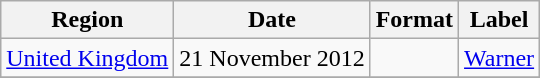<table class=wikitable>
<tr>
<th>Region</th>
<th>Date</th>
<th>Format</th>
<th>Label</th>
</tr>
<tr>
<td><a href='#'>United Kingdom</a></td>
<td>21 November 2012</td>
<td></td>
<td><a href='#'>Warner</a></td>
</tr>
<tr>
</tr>
</table>
